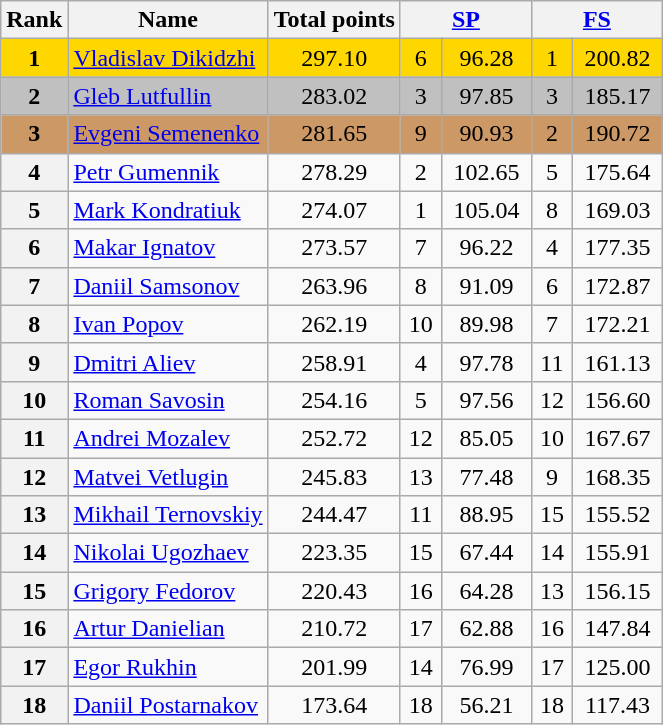<table class="wikitable sortable">
<tr>
<th>Rank</th>
<th>Name</th>
<th>Total points</th>
<th colspan="2" width="80px"><a href='#'>SP</a></th>
<th colspan="2" width="80px"><a href='#'>FS</a></th>
</tr>
<tr bgcolor="gold">
<td align="center"><strong>1</strong></td>
<td><a href='#'>Vladislav Dikidzhi</a></td>
<td align="center">297.10</td>
<td align="center">6</td>
<td align="center">96.28</td>
<td align="center">1</td>
<td align="center">200.82</td>
</tr>
<tr bgcolor="silver">
<td align="center"><strong>2</strong></td>
<td><a href='#'>Gleb Lutfullin</a></td>
<td align="center">283.02</td>
<td align="center">3</td>
<td align="center">97.85</td>
<td align="center">3</td>
<td align="center">185.17</td>
</tr>
<tr bgcolor="cc9966">
<td align="center"><strong>3</strong></td>
<td><a href='#'>Evgeni Semenenko</a></td>
<td align="center">281.65</td>
<td align="center">9</td>
<td align="center">90.93</td>
<td align="center">2</td>
<td align="center">190.72</td>
</tr>
<tr>
<th>4</th>
<td><a href='#'>Petr Gumennik</a></td>
<td align="center">278.29</td>
<td align="center">2</td>
<td align="center">102.65</td>
<td align="center">5</td>
<td align="center">175.64</td>
</tr>
<tr>
<th>5</th>
<td><a href='#'>Mark Kondratiuk</a></td>
<td align="center">274.07</td>
<td align="center">1</td>
<td align="center">105.04</td>
<td align="center">8</td>
<td align="center">169.03</td>
</tr>
<tr>
<th>6</th>
<td><a href='#'>Makar Ignatov</a></td>
<td align="center">273.57</td>
<td align="center">7</td>
<td align="center">96.22</td>
<td align="center">4</td>
<td align="center">177.35</td>
</tr>
<tr>
<th>7</th>
<td><a href='#'>Daniil Samsonov</a></td>
<td align="center">263.96</td>
<td align="center">8</td>
<td align="center">91.09</td>
<td align="center">6</td>
<td align="center">172.87</td>
</tr>
<tr>
<th>8</th>
<td><a href='#'>Ivan Popov</a></td>
<td align="center">262.19</td>
<td align="center">10</td>
<td align="center">89.98</td>
<td align="center">7</td>
<td align="center">172.21</td>
</tr>
<tr>
<th>9</th>
<td><a href='#'>Dmitri Aliev</a></td>
<td align="center">258.91</td>
<td align="center">4</td>
<td align="center">97.78</td>
<td align="center">11</td>
<td align="center">161.13</td>
</tr>
<tr>
<th>10</th>
<td><a href='#'>Roman Savosin</a></td>
<td align="center">254.16</td>
<td align="center">5</td>
<td align="center">97.56</td>
<td align="center">12</td>
<td align="center">156.60</td>
</tr>
<tr>
<th>11</th>
<td><a href='#'>Andrei Mozalev</a></td>
<td align="center">252.72</td>
<td align="center">12</td>
<td align="center">85.05</td>
<td align="center">10</td>
<td align="center">167.67</td>
</tr>
<tr>
<th>12</th>
<td><a href='#'>Matvei Vetlugin</a></td>
<td align="center">245.83</td>
<td align="center">13</td>
<td align="center">77.48</td>
<td align="center">9</td>
<td align="center">168.35</td>
</tr>
<tr>
<th>13</th>
<td><a href='#'>Mikhail Ternovskiy</a></td>
<td align="center">244.47</td>
<td align="center">11</td>
<td align="center">88.95</td>
<td align="center">15</td>
<td align="center">155.52</td>
</tr>
<tr>
<th>14</th>
<td><a href='#'>Nikolai Ugozhaev</a></td>
<td align="center">223.35</td>
<td align="center">15</td>
<td align="center">67.44</td>
<td align="center">14</td>
<td align="center">155.91</td>
</tr>
<tr>
<th>15</th>
<td><a href='#'>Grigory Fedorov</a></td>
<td align="center">220.43</td>
<td align="center">16</td>
<td align="center">64.28</td>
<td align="center">13</td>
<td align="center">156.15</td>
</tr>
<tr>
<th>16</th>
<td><a href='#'>Artur Danielian</a></td>
<td align="center">210.72</td>
<td align="center">17</td>
<td align="center">62.88</td>
<td align="center">16</td>
<td align="center">147.84</td>
</tr>
<tr>
<th>17</th>
<td><a href='#'>Egor Rukhin</a></td>
<td align="center">201.99</td>
<td align="center">14</td>
<td align="center">76.99</td>
<td align="center">17</td>
<td align="center">125.00</td>
</tr>
<tr>
<th>18</th>
<td><a href='#'>Daniil Postarnakov</a></td>
<td align="center">173.64</td>
<td align="center">18</td>
<td align="center">56.21</td>
<td align="center">18</td>
<td align="center">117.43</td>
</tr>
</table>
